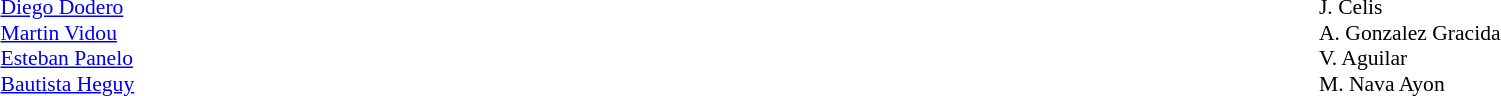<table width="100%">
<tr>
<td valign="top" width="50%"><br><table style="font-size:90%" cellspacing="0" cellpadding="0">
<tr>
<td colspan=4></td>
</tr>
<tr>
<th width=15></th>
<th width=15></th>
</tr>
<tr>
<td></td>
<td><strong></strong></td>
<td> <a href='#'>Diego Dodero</a></td>
</tr>
<tr>
<td></td>
<td><strong></strong></td>
<td> <a href='#'>Martin Vidou</a></td>
</tr>
<tr>
<td></td>
<td><strong></strong></td>
<td> <a href='#'>Esteban Panelo</a></td>
</tr>
<tr>
<td></td>
<td><strong></strong></td>
<td> <a href='#'>Bautista Heguy</a></td>
</tr>
<tr>
</tr>
</table>
</td>
<td valign="top" width="50%"><br><table style="font-size: 90%" cellspacing="0" cellpadding="0" align=center>
<tr>
<td colspan="3"></td>
</tr>
<tr>
<th width=25></th>
<th width=25></th>
</tr>
<tr>
<td></td>
<td></td>
<td> J. Celis</td>
</tr>
<tr>
<td></td>
<td></td>
<td> A. Gonzalez Gracida</td>
</tr>
<tr>
<td></td>
<td></td>
<td> V. Aguilar</td>
</tr>
<tr>
<td></td>
<td></td>
<td> M. Nava Ayon</td>
</tr>
<tr>
</tr>
</table>
</td>
</tr>
</table>
